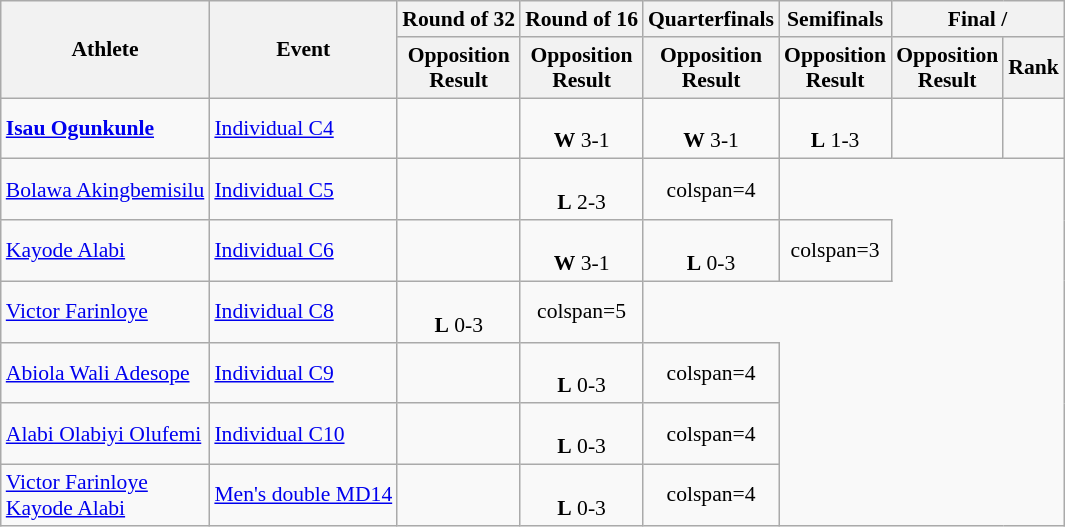<table class=wikitable style="font-size:90%">
<tr align=center>
<th rowspan="2">Athlete</th>
<th rowspan="2">Event</th>
<th>Round of 32</th>
<th>Round of 16</th>
<th>Quarterfinals</th>
<th>Semifinals</th>
<th colspan="2">Final / </th>
</tr>
<tr>
<th>Opposition<br>Result</th>
<th>Opposition<br>Result</th>
<th>Opposition<br>Result</th>
<th>Opposition<br>Result</th>
<th>Opposition<br>Result</th>
<th>Rank</th>
</tr>
<tr align=center>
<td align=left><strong><a href='#'>Isau Ogunkunle</a></strong></td>
<td align=left><a href='#'>Individual C4</a></td>
<td></td>
<td><br><strong>W</strong> 3-1</td>
<td><br><strong>W</strong> 3-1</td>
<td><br><strong>L</strong> 1-3</td>
<td></td>
<td></td>
</tr>
<tr align=center>
<td align=left><a href='#'>Bolawa Akingbemisilu</a></td>
<td align=left><a href='#'>Individual C5</a></td>
<td></td>
<td><br><strong>L</strong> 2-3</td>
<td>colspan=4 </td>
</tr>
<tr align=center>
<td align=left><a href='#'>Kayode Alabi</a></td>
<td align=left><a href='#'>Individual C6</a></td>
<td></td>
<td><br><strong>W</strong> 3-1</td>
<td><br><strong>L</strong> 0-3</td>
<td>colspan=3 </td>
</tr>
<tr align=center>
<td align=left><a href='#'>Victor Farinloye</a></td>
<td align=left><a href='#'>Individual C8</a></td>
<td><br><strong>L</strong> 0-3</td>
<td>colspan=5 </td>
</tr>
<tr align=center>
<td align=left><a href='#'>Abiola Wali Adesope</a></td>
<td align=left><a href='#'>Individual C9</a></td>
<td></td>
<td><br><strong>L</strong> 0-3</td>
<td>colspan=4 </td>
</tr>
<tr align=center>
<td align=left><a href='#'>Alabi Olabiyi Olufemi</a></td>
<td align=left><a href='#'>Individual C10</a></td>
<td></td>
<td><br><strong>L</strong> 0-3</td>
<td>colspan=4 </td>
</tr>
<tr align=center>
<td align=left><a href='#'>Victor Farinloye</a><br><a href='#'>Kayode Alabi</a></td>
<td align=left><a href='#'>Men's double MD14</a></td>
<td></td>
<td><br><strong>L</strong> 0-3</td>
<td>colspan=4 </td>
</tr>
</table>
